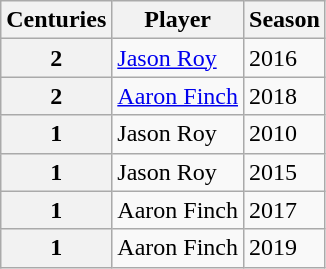<table class="wikitable">
<tr>
<th>Centuries</th>
<th>Player</th>
<th>Season</th>
</tr>
<tr>
<th>2</th>
<td> <a href='#'>Jason Roy</a></td>
<td>2016</td>
</tr>
<tr>
<th>2</th>
<td> <a href='#'>Aaron Finch</a></td>
<td>2018</td>
</tr>
<tr>
<th>1</th>
<td> Jason Roy</td>
<td>2010</td>
</tr>
<tr>
<th>1</th>
<td> Jason Roy</td>
<td>2015</td>
</tr>
<tr>
<th>1</th>
<td> Aaron Finch</td>
<td>2017</td>
</tr>
<tr>
<th>1</th>
<td> Aaron Finch</td>
<td>2019</td>
</tr>
</table>
